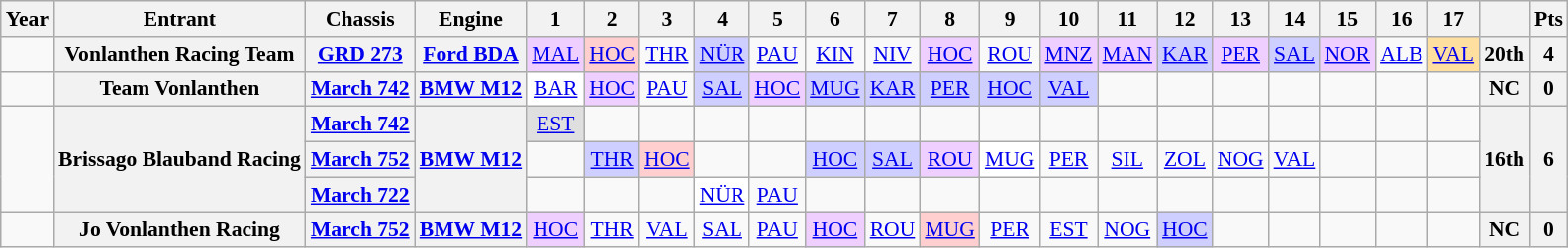<table class="wikitable" style="text-align:center; font-size:90%">
<tr>
<th>Year</th>
<th>Entrant</th>
<th>Chassis</th>
<th>Engine</th>
<th>1</th>
<th>2</th>
<th>3</th>
<th>4</th>
<th>5</th>
<th>6</th>
<th>7</th>
<th>8</th>
<th>9</th>
<th>10</th>
<th>11</th>
<th>12</th>
<th>13</th>
<th>14</th>
<th>15</th>
<th>16</th>
<th>17</th>
<th></th>
<th>Pts</th>
</tr>
<tr>
<td></td>
<th>Vonlanthen Racing Team</th>
<th><a href='#'>GRD 273</a></th>
<th><a href='#'>Ford BDA</a></th>
<td style="background:#EFCFFF;"><a href='#'>MAL</a><br></td>
<td style="background:#FFCFCF;"><a href='#'>HOC</a><br></td>
<td><a href='#'>THR</a></td>
<td style="background:#CFCFFF;"><a href='#'>NÜR</a><br></td>
<td><a href='#'>PAU</a></td>
<td><a href='#'>KIN</a></td>
<td><a href='#'>NIV</a></td>
<td style="background:#EFCFFF;"><a href='#'>HOC</a><br></td>
<td><a href='#'>ROU</a></td>
<td style="background:#EFCFFF;"><a href='#'>MNZ</a><br></td>
<td style="background:#EFCFFF;"><a href='#'>MAN</a><br></td>
<td style="background:#CFCFFF;"><a href='#'>KAR</a><br></td>
<td style="background:#EFCFFF;"><a href='#'>PER</a><br></td>
<td style="background:#CFCFFF;"><a href='#'>SAL</a><br></td>
<td style="background:#EFCFFF;"><a href='#'>NOR</a><br></td>
<td><a href='#'>ALB</a></td>
<td style="background:#FFDF9F;"><a href='#'>VAL</a><br></td>
<th>20th</th>
<th>4</th>
</tr>
<tr>
<td></td>
<th>Team Vonlanthen</th>
<th><a href='#'>March 742</a></th>
<th><a href='#'>BMW M12</a></th>
<td style="background:#FFFFFF;"><a href='#'>BAR</a><br></td>
<td style="background:#EFCFFF;"><a href='#'>HOC</a><br></td>
<td><a href='#'>PAU</a></td>
<td style="background:#CFCFFF;"><a href='#'>SAL</a><br></td>
<td style="background:#EFCFFF;"><a href='#'>HOC</a><br></td>
<td style="background:#CFCFFF;"><a href='#'>MUG</a><br></td>
<td style="background:#CFCFFF;"><a href='#'>KAR</a><br></td>
<td style="background:#CFCFFF;"><a href='#'>PER</a><br></td>
<td style="background:#CFCFFF;"><a href='#'>HOC</a><br></td>
<td style="background:#CFCFFF;"><a href='#'>VAL</a><br></td>
<td></td>
<td></td>
<td></td>
<td></td>
<td></td>
<td></td>
<td></td>
<th>NC</th>
<th>0</th>
</tr>
<tr>
<td rowspan=3></td>
<th rowspan=3>Brissago Blauband Racing</th>
<th><a href='#'>March 742</a></th>
<th rowspan=3><a href='#'>BMW M12</a></th>
<td style="background:#DFDFDF;"><a href='#'>EST</a><br></td>
<td></td>
<td></td>
<td></td>
<td></td>
<td></td>
<td></td>
<td></td>
<td></td>
<td></td>
<td></td>
<td></td>
<td></td>
<td></td>
<td></td>
<td></td>
<td></td>
<th rowspan=3>16th</th>
<th rowspan=3>6</th>
</tr>
<tr>
<th><a href='#'>March 752</a></th>
<td></td>
<td style="background:#CFCFFF;"><a href='#'>THR</a><br></td>
<td style="background:#FFCFCF;"><a href='#'>HOC</a><br></td>
<td></td>
<td></td>
<td style="background:#CFCFFF;"><a href='#'>HOC</a><br></td>
<td style="background:#CFCFFF;"><a href='#'>SAL</a><br></td>
<td style="background:#EFCFFF;"><a href='#'>ROU</a><br></td>
<td style="background:#FFFFFF;"><a href='#'>MUG</a><br></td>
<td><a href='#'>PER</a></td>
<td><a href='#'>SIL</a></td>
<td><a href='#'>ZOL</a></td>
<td><a href='#'>NOG</a></td>
<td><a href='#'>VAL</a></td>
<td></td>
<td></td>
<td></td>
</tr>
<tr>
<th><a href='#'>March 722</a></th>
<td></td>
<td></td>
<td></td>
<td style="background:#FFFFFF;"><a href='#'>NÜR</a><br></td>
<td><a href='#'>PAU</a></td>
<td></td>
<td></td>
<td></td>
<td></td>
<td></td>
<td></td>
<td></td>
<td></td>
<td></td>
<td></td>
<td></td>
<td></td>
</tr>
<tr>
<td></td>
<th>Jo Vonlanthen Racing</th>
<th><a href='#'>March 752</a></th>
<th><a href='#'>BMW M12</a></th>
<td style="background:#EFCFFF;"><a href='#'>HOC</a><br></td>
<td><a href='#'>THR</a></td>
<td><a href='#'>VAL</a></td>
<td><a href='#'>SAL</a></td>
<td><a href='#'>PAU</a></td>
<td style="background:#EFCFFF;"><a href='#'>HOC</a><br></td>
<td><a href='#'>ROU</a></td>
<td style="background:#FFCFCF;"><a href='#'>MUG</a><br></td>
<td><a href='#'>PER</a></td>
<td><a href='#'>EST</a></td>
<td><a href='#'>NOG</a></td>
<td style="background:#CFCFFF;"><a href='#'>HOC</a><br></td>
<td></td>
<td></td>
<td></td>
<td></td>
<td></td>
<th>NC</th>
<th>0</th>
</tr>
</table>
